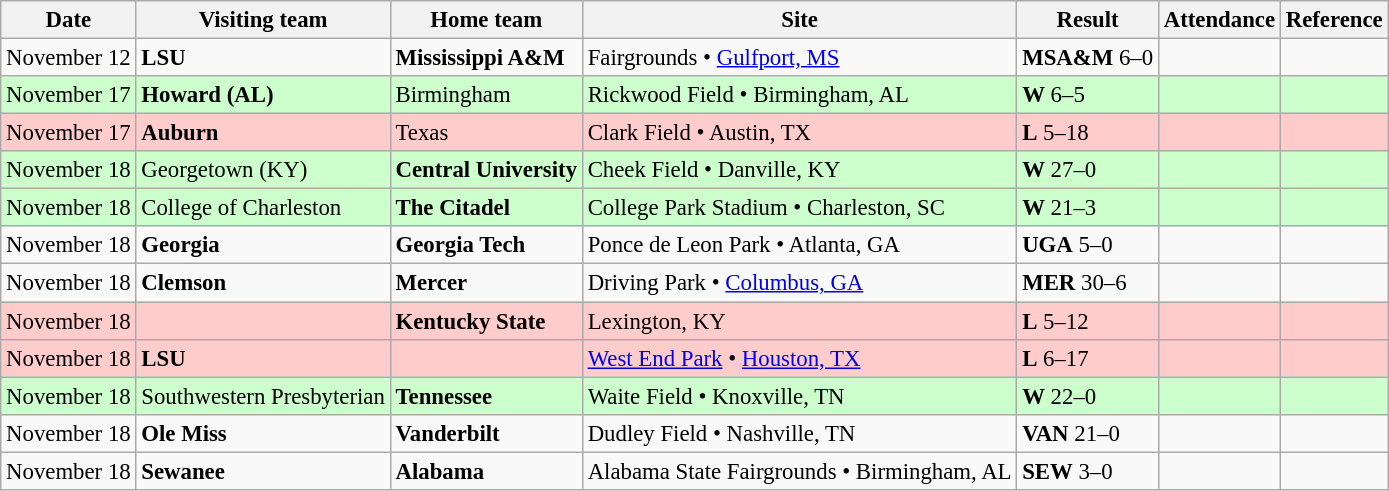<table class="wikitable" style="font-size:95%;">
<tr>
<th>Date</th>
<th>Visiting team</th>
<th>Home team</th>
<th>Site</th>
<th>Result</th>
<th>Attendance</th>
<th class="unsortable">Reference</th>
</tr>
<tr bgcolor=>
<td>November 12</td>
<td><strong>LSU</strong></td>
<td><strong>Mississippi A&M</strong></td>
<td>Fairgrounds • <a href='#'>Gulfport, MS</a></td>
<td><strong>MSA&M</strong> 6–0</td>
<td></td>
<td></td>
</tr>
<tr bgcolor=ccffcc>
<td>November 17</td>
<td><strong>Howard (AL)</strong></td>
<td>Birmingham</td>
<td>Rickwood Field • Birmingham, AL</td>
<td><strong>W</strong> 6–5</td>
<td></td>
<td></td>
</tr>
<tr bgcolor=ffcccc>
<td>November 17</td>
<td><strong>Auburn</strong></td>
<td>Texas</td>
<td>Clark Field • Austin, TX</td>
<td><strong>L</strong> 5–18</td>
<td></td>
<td></td>
</tr>
<tr bgcolor=ccffcc>
<td>November 18</td>
<td>Georgetown (KY)</td>
<td><strong>Central University</strong></td>
<td>Cheek Field • Danville, KY</td>
<td><strong>W</strong> 27–0</td>
<td></td>
<td></td>
</tr>
<tr bgcolor=ccffcc>
<td>November 18</td>
<td>College of Charleston</td>
<td><strong>The Citadel</strong></td>
<td>College Park Stadium • Charleston, SC</td>
<td><strong>W</strong> 21–3</td>
<td></td>
<td></td>
</tr>
<tr bgcolor=>
<td>November 18</td>
<td><strong>Georgia</strong></td>
<td><strong>Georgia Tech</strong></td>
<td>Ponce de Leon Park • Atlanta, GA</td>
<td><strong>UGA</strong> 5–0</td>
<td></td>
<td></td>
</tr>
<tr bgcolor=>
<td>November 18</td>
<td><strong>Clemson</strong></td>
<td><strong>Mercer</strong></td>
<td>Driving Park • <a href='#'>Columbus, GA</a></td>
<td><strong>MER</strong> 30–6</td>
<td></td>
<td></td>
</tr>
<tr bgcolor=ffcccc>
<td>November 18</td>
<td></td>
<td><strong>Kentucky State</strong></td>
<td>Lexington, KY</td>
<td><strong>L</strong> 5–12</td>
<td></td>
<td></td>
</tr>
<tr bgcolor=ffcccc>
<td>November 18</td>
<td><strong>LSU</strong></td>
<td></td>
<td><a href='#'>West End Park</a> • <a href='#'>Houston, TX</a></td>
<td><strong>L</strong> 6–17</td>
<td></td>
<td></td>
</tr>
<tr bgcolor=ccffcc>
<td>November 18</td>
<td>Southwestern Presbyterian</td>
<td><strong>Tennessee</strong></td>
<td>Waite Field • Knoxville, TN</td>
<td><strong>W</strong> 22–0</td>
<td></td>
<td></td>
</tr>
<tr bgcolor=>
<td>November 18</td>
<td><strong>Ole Miss</strong></td>
<td><strong>Vanderbilt</strong></td>
<td>Dudley Field • Nashville, TN</td>
<td><strong>VAN</strong> 21–0</td>
<td></td>
<td></td>
</tr>
<tr bgcolor=>
<td>November 18</td>
<td><strong>Sewanee</strong></td>
<td><strong>Alabama</strong></td>
<td>Alabama State Fairgrounds • Birmingham, AL</td>
<td><strong>SEW</strong> 3–0</td>
<td></td>
<td></td>
</tr>
</table>
